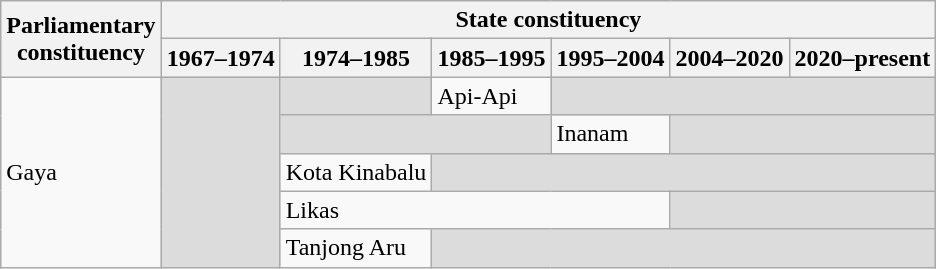<table class=wikitable>
<tr>
<th rowspan=2>Parliamentary<br>constituency</th>
<th colspan=6>State constituency</th>
</tr>
<tr>
<th>1967–1974</th>
<th>1974–1985</th>
<th>1985–1995</th>
<th>1995–2004</th>
<th>2004–2020</th>
<th>2020–present</th>
</tr>
<tr>
<td rowspan=5>Gaya</td>
<td rowspan=5 bgcolor=dcdcdc></td>
<td bgcolor=dcdcdc></td>
<td>Api-Api</td>
<td colspan=3 bgcolor=dcdcdc></td>
</tr>
<tr>
<td colspan=2 bgcolor=dcdcdc></td>
<td>Inanam</td>
<td colspan=2 bgcolor=dcdcdc></td>
</tr>
<tr>
<td>Kota Kinabalu</td>
<td colspan=4 bgcolor=dcdcdc></td>
</tr>
<tr>
<td colspan=3>Likas</td>
<td colspan=2 bgcolor=dcdcdc></td>
</tr>
<tr>
<td>Tanjong Aru</td>
<td colspan=4 bgcolor=dcdcdc></td>
</tr>
</table>
